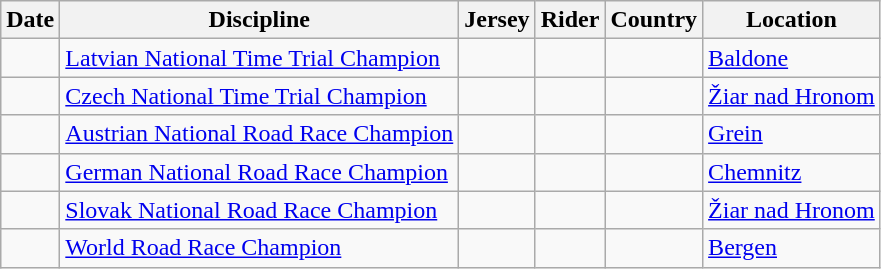<table class="wikitable">
<tr>
<th>Date</th>
<th>Discipline</th>
<th>Jersey</th>
<th>Rider</th>
<th>Country</th>
<th>Location</th>
</tr>
<tr>
<td></td>
<td><a href='#'>Latvian National Time Trial Champion</a></td>
<td></td>
<td></td>
<td></td>
<td><a href='#'>Baldone</a></td>
</tr>
<tr>
<td></td>
<td><a href='#'>Czech National Time Trial Champion</a></td>
<td></td>
<td></td>
<td></td>
<td><a href='#'>Žiar nad Hronom</a></td>
</tr>
<tr>
<td></td>
<td><a href='#'>Austrian National Road Race Champion</a></td>
<td></td>
<td></td>
<td></td>
<td><a href='#'>Grein</a></td>
</tr>
<tr>
<td></td>
<td><a href='#'>German National Road Race Champion</a></td>
<td></td>
<td></td>
<td></td>
<td><a href='#'>Chemnitz</a></td>
</tr>
<tr>
<td></td>
<td><a href='#'>Slovak National Road Race Champion</a></td>
<td></td>
<td></td>
<td></td>
<td><a href='#'>Žiar nad Hronom</a></td>
</tr>
<tr>
<td></td>
<td><a href='#'>World Road Race Champion</a></td>
<td></td>
<td></td>
<td></td>
<td><a href='#'>Bergen</a></td>
</tr>
</table>
